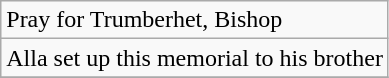<table class="wikitable">
<tr>
<td>Pray for Trumberhet, Bishop</td>
</tr>
<tr>
<td>Alla set up this memorial to his brother</td>
</tr>
<tr>
</tr>
</table>
